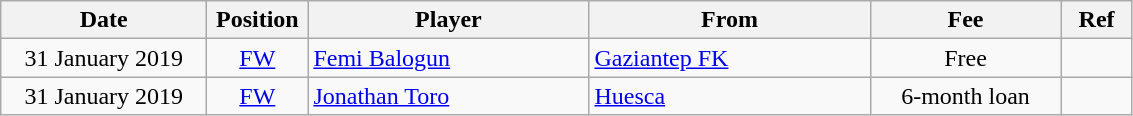<table class="wikitable" style="text-align: center;">
<tr>
<th width=130>Date</th>
<th width=60>Position</th>
<th width=180>Player</th>
<th width=180>From</th>
<th width=120>Fee</th>
<th width=40>Ref</th>
</tr>
<tr>
<td>31 January 2019</td>
<td><a href='#'>FW</a></td>
<td style="text-align:left;"> <a href='#'>Femi Balogun</a></td>
<td style="text-align:left;"> <a href='#'>Gaziantep FK</a></td>
<td>Free</td>
<td></td>
</tr>
<tr>
<td>31 January 2019</td>
<td><a href='#'>FW</a></td>
<td style="text-align:left;"> <a href='#'>Jonathan Toro</a></td>
<td style="text-align:left;"> <a href='#'>Huesca</a></td>
<td>6-month loan</td>
<td></td>
</tr>
</table>
